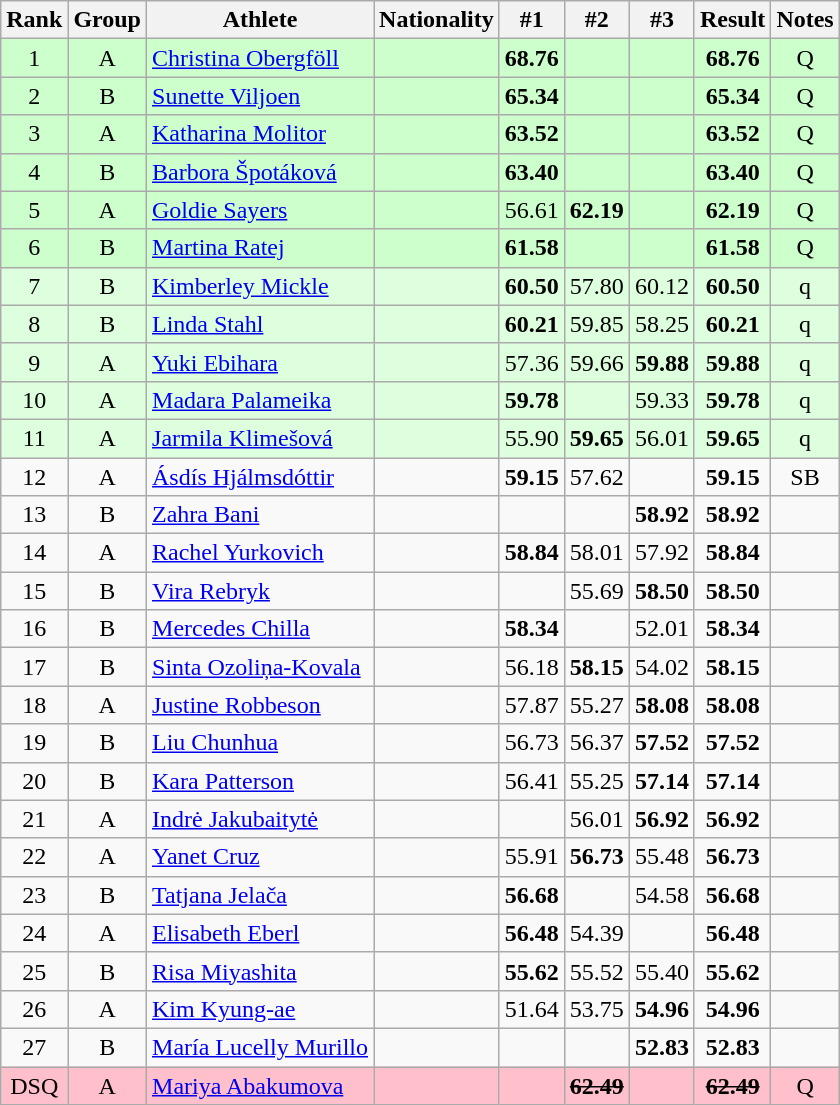<table class="wikitable sortable" style="text-align:center">
<tr>
<th>Rank</th>
<th>Group</th>
<th>Athlete</th>
<th>Nationality</th>
<th>#1</th>
<th>#2</th>
<th>#3</th>
<th>Result</th>
<th>Notes</th>
</tr>
<tr bgcolor=ccffcc>
<td>1</td>
<td>A</td>
<td align=left><a href='#'>Christina Obergföll</a></td>
<td align=left></td>
<td><strong>68.76</strong></td>
<td></td>
<td></td>
<td><strong>68.76</strong></td>
<td>Q</td>
</tr>
<tr bgcolor=ccffcc>
<td>2</td>
<td>B</td>
<td align=left><a href='#'>Sunette Viljoen</a></td>
<td align=left></td>
<td><strong>65.34</strong></td>
<td></td>
<td></td>
<td><strong>65.34</strong></td>
<td>Q</td>
</tr>
<tr bgcolor=ccffcc>
<td>3</td>
<td>A</td>
<td align=left><a href='#'>Katharina Molitor</a></td>
<td align=left></td>
<td><strong>63.52</strong></td>
<td></td>
<td></td>
<td><strong>63.52</strong></td>
<td>Q</td>
</tr>
<tr bgcolor=ccffcc>
<td>4</td>
<td>B</td>
<td align=left><a href='#'>Barbora Špotáková</a></td>
<td align=left></td>
<td><strong>63.40</strong></td>
<td></td>
<td></td>
<td><strong>63.40</strong></td>
<td>Q</td>
</tr>
<tr bgcolor=ccffcc>
<td>5</td>
<td>A</td>
<td align=left><a href='#'>Goldie Sayers</a></td>
<td align=left></td>
<td>56.61</td>
<td><strong>62.19</strong></td>
<td></td>
<td><strong>62.19</strong></td>
<td>Q</td>
</tr>
<tr bgcolor=ccffcc>
<td>6</td>
<td>B</td>
<td align=left><a href='#'>Martina Ratej</a></td>
<td align=left></td>
<td><strong>61.58</strong></td>
<td></td>
<td></td>
<td><strong>61.58</strong></td>
<td>Q</td>
</tr>
<tr bgcolor=ddffdd>
<td>7</td>
<td>B</td>
<td align=left><a href='#'>Kimberley Mickle</a></td>
<td align=left></td>
<td><strong>60.50</strong></td>
<td>57.80</td>
<td>60.12</td>
<td><strong>60.50</strong></td>
<td>q</td>
</tr>
<tr bgcolor=ddffdd>
<td>8</td>
<td>B</td>
<td align=left><a href='#'>Linda Stahl</a></td>
<td align=left></td>
<td><strong>60.21</strong></td>
<td>59.85</td>
<td>58.25</td>
<td><strong>60.21</strong></td>
<td>q</td>
</tr>
<tr bgcolor=ddffdd>
<td>9</td>
<td>A</td>
<td align=left><a href='#'>Yuki Ebihara</a></td>
<td align=left></td>
<td>57.36</td>
<td>59.66</td>
<td><strong>59.88</strong></td>
<td><strong>59.88</strong></td>
<td>q</td>
</tr>
<tr bgcolor=ddffdd>
<td>10</td>
<td>A</td>
<td align=left><a href='#'>Madara Palameika</a></td>
<td align=left></td>
<td><strong>59.78</strong></td>
<td></td>
<td>59.33</td>
<td><strong>59.78</strong></td>
<td>q</td>
</tr>
<tr bgcolor=ddffdd>
<td>11</td>
<td>A</td>
<td align=left><a href='#'>Jarmila Klimešová</a></td>
<td align=left></td>
<td>55.90</td>
<td><strong>59.65</strong></td>
<td>56.01</td>
<td><strong>59.65</strong></td>
<td>q</td>
</tr>
<tr>
<td>12</td>
<td>A</td>
<td align=left><a href='#'>Ásdís Hjálmsdóttir</a></td>
<td align=left></td>
<td><strong>59.15</strong></td>
<td>57.62</td>
<td></td>
<td><strong>59.15</strong></td>
<td>SB</td>
</tr>
<tr>
<td>13</td>
<td>B</td>
<td align=left><a href='#'>Zahra Bani</a></td>
<td align=left></td>
<td></td>
<td></td>
<td><strong>58.92</strong></td>
<td><strong>58.92</strong></td>
<td></td>
</tr>
<tr>
<td>14</td>
<td>A</td>
<td align=left><a href='#'>Rachel Yurkovich</a></td>
<td align=left></td>
<td><strong>58.84</strong></td>
<td>58.01</td>
<td>57.92</td>
<td><strong>58.84</strong></td>
<td></td>
</tr>
<tr>
<td>15</td>
<td>B</td>
<td align=left><a href='#'>Vira Rebryk</a></td>
<td align=left></td>
<td></td>
<td>55.69</td>
<td><strong>58.50</strong></td>
<td><strong>58.50</strong></td>
<td></td>
</tr>
<tr>
<td>16</td>
<td>B</td>
<td align=left><a href='#'>Mercedes Chilla</a></td>
<td align=left></td>
<td><strong>58.34</strong></td>
<td></td>
<td>52.01</td>
<td><strong>58.34</strong></td>
<td></td>
</tr>
<tr>
<td>17</td>
<td>B</td>
<td align=left><a href='#'>Sinta Ozoliņa-Kovala</a></td>
<td align=left></td>
<td>56.18</td>
<td><strong>58.15</strong></td>
<td>54.02</td>
<td><strong>58.15</strong></td>
<td></td>
</tr>
<tr>
<td>18</td>
<td>A</td>
<td align=left><a href='#'>Justine Robbeson</a></td>
<td align=left></td>
<td>57.87</td>
<td>55.27</td>
<td><strong>58.08</strong></td>
<td><strong>58.08</strong></td>
<td></td>
</tr>
<tr>
<td>19</td>
<td>B</td>
<td align=left><a href='#'>Liu Chunhua</a></td>
<td align=left></td>
<td>56.73</td>
<td>56.37</td>
<td><strong>57.52</strong></td>
<td><strong>57.52</strong></td>
<td></td>
</tr>
<tr>
<td>20</td>
<td>B</td>
<td align=left><a href='#'>Kara Patterson</a></td>
<td align=left></td>
<td>56.41</td>
<td>55.25</td>
<td><strong>57.14</strong></td>
<td><strong>57.14</strong></td>
<td></td>
</tr>
<tr>
<td>21</td>
<td>A</td>
<td align=left><a href='#'>Indrė Jakubaitytė</a></td>
<td align=left></td>
<td></td>
<td>56.01</td>
<td><strong>56.92</strong></td>
<td><strong>56.92</strong></td>
<td></td>
</tr>
<tr>
<td>22</td>
<td>A</td>
<td align=left><a href='#'>Yanet Cruz</a></td>
<td align=left></td>
<td>55.91</td>
<td><strong>56.73</strong></td>
<td>55.48</td>
<td><strong>56.73</strong></td>
<td></td>
</tr>
<tr>
<td>23</td>
<td>B</td>
<td align=left><a href='#'>Tatjana Jelača</a></td>
<td align=left></td>
<td><strong>56.68</strong></td>
<td></td>
<td>54.58</td>
<td><strong>56.68</strong></td>
<td></td>
</tr>
<tr>
<td>24</td>
<td>A</td>
<td align=left><a href='#'>Elisabeth Eberl</a></td>
<td align=left></td>
<td><strong>56.48</strong></td>
<td>54.39</td>
<td></td>
<td><strong>56.48</strong></td>
<td></td>
</tr>
<tr>
<td>25</td>
<td>B</td>
<td align=left><a href='#'>Risa Miyashita</a></td>
<td align=left></td>
<td><strong>55.62</strong></td>
<td>55.52</td>
<td>55.40</td>
<td><strong>55.62</strong></td>
<td></td>
</tr>
<tr>
<td>26</td>
<td>A</td>
<td align=left><a href='#'>Kim Kyung-ae</a></td>
<td align=left></td>
<td>51.64</td>
<td>53.75</td>
<td><strong>54.96</strong></td>
<td><strong>54.96</strong></td>
<td></td>
</tr>
<tr>
<td>27</td>
<td>B</td>
<td align=left><a href='#'>María Lucelly Murillo</a></td>
<td align=left></td>
<td></td>
<td></td>
<td><strong>52.83</strong></td>
<td><strong>52.83</strong></td>
<td></td>
</tr>
<tr bgcolor=pink>
<td>DSQ</td>
<td>A</td>
<td align=left><a href='#'>Mariya Abakumova</a></td>
<td align=left></td>
<td><s></s></td>
<td><s><strong>62.49</strong></s></td>
<td></td>
<td><s><strong>62.49</strong></s></td>
<td>Q</td>
</tr>
</table>
